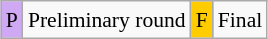<table class="wikitable" style="margin:0.5em auto; font-size:90%; line-height:1.25em; text-align:center;">
<tr>
<td style="background-color:#D0A9F5;">P</td>
<td>Preliminary round</td>
<td style="background-color:#FFCC00;">F</td>
<td>Final</td>
</tr>
</table>
